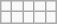<table class="wikitable mw-collapsible">
<tr>
<td></td>
<td></td>
<td></td>
<td></td>
<td></td>
</tr>
<tr>
<td></td>
<td></td>
<td></td>
<td></td>
<td></td>
</tr>
</table>
